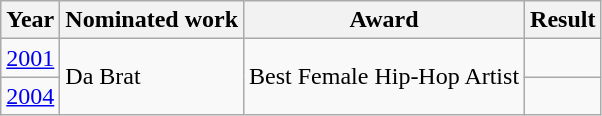<table class="wikitable">
<tr>
<th>Year</th>
<th>Nominated work</th>
<th>Award</th>
<th>Result</th>
</tr>
<tr>
<td align=center><a href='#'>2001</a></td>
<td rowspan="2">Da Brat</td>
<td rowspan="2">Best Female Hip-Hop Artist</td>
<td></td>
</tr>
<tr>
<td align=center><a href='#'>2004</a></td>
<td></td>
</tr>
</table>
